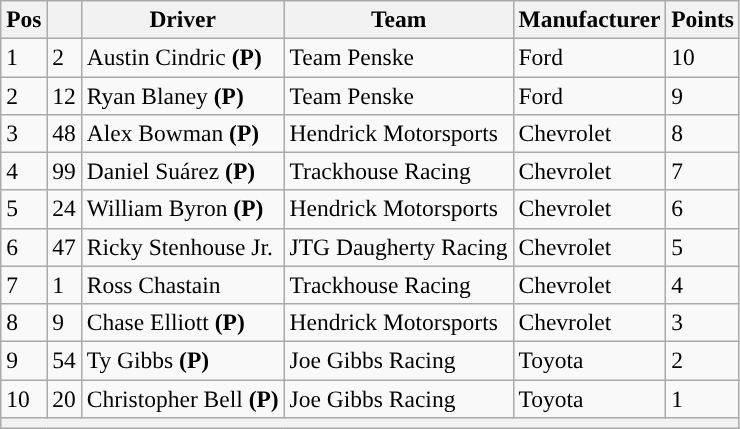<table class="wikitable" style="font-size:98%">
<tr>
<th>Pos</th>
<th></th>
<th>Driver</th>
<th>Team</th>
<th>Manufacturer</th>
<th>Points</th>
</tr>
<tr>
<td>1</td>
<td>2</td>
<td>Austin Cindric <strong>(P)</strong></td>
<td>Team Penske</td>
<td>Ford</td>
<td>10</td>
</tr>
<tr>
<td>2</td>
<td>12</td>
<td>Ryan Blaney <strong>(P)</strong></td>
<td>Team Penske</td>
<td>Ford</td>
<td>9</td>
</tr>
<tr>
<td>3</td>
<td>48</td>
<td>Alex Bowman <strong>(P)</strong></td>
<td>Hendrick Motorsports</td>
<td>Chevrolet</td>
<td>8</td>
</tr>
<tr>
<td>4</td>
<td>99</td>
<td>Daniel Suárez <strong>(P)</strong></td>
<td>Trackhouse Racing</td>
<td>Chevrolet</td>
<td>7</td>
</tr>
<tr>
<td>5</td>
<td>24</td>
<td>William Byron <strong>(P)</strong></td>
<td>Hendrick Motorsports</td>
<td>Chevrolet</td>
<td>6</td>
</tr>
<tr>
<td>6</td>
<td>47</td>
<td>Ricky Stenhouse Jr.</td>
<td>JTG Daugherty Racing</td>
<td>Chevrolet</td>
<td>5</td>
</tr>
<tr>
<td>7</td>
<td>1</td>
<td>Ross Chastain</td>
<td>Trackhouse Racing</td>
<td>Chevrolet</td>
<td>4</td>
</tr>
<tr>
<td>8</td>
<td>9</td>
<td>Chase Elliott <strong>(P)</strong></td>
<td>Hendrick Motorsports</td>
<td>Chevrolet</td>
<td>3</td>
</tr>
<tr>
<td>9</td>
<td>54</td>
<td>Ty Gibbs <strong>(P)</strong></td>
<td>Joe Gibbs Racing</td>
<td>Toyota</td>
<td>2</td>
</tr>
<tr>
<td>10</td>
<td>20</td>
<td>Christopher Bell <strong>(P)</strong></td>
<td>Joe Gibbs Racing</td>
<td>Toyota</td>
<td>1</td>
</tr>
<tr>
<th colspan="6"></th>
</tr>
</table>
